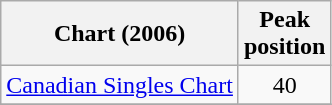<table class="wikitable sortable">
<tr>
<th align="left">Chart (2006)</th>
<th align="center">Peak <br>position</th>
</tr>
<tr>
<td align="left"><a href='#'>Canadian Singles Chart</a></td>
<td align="center">40</td>
</tr>
<tr>
</tr>
</table>
